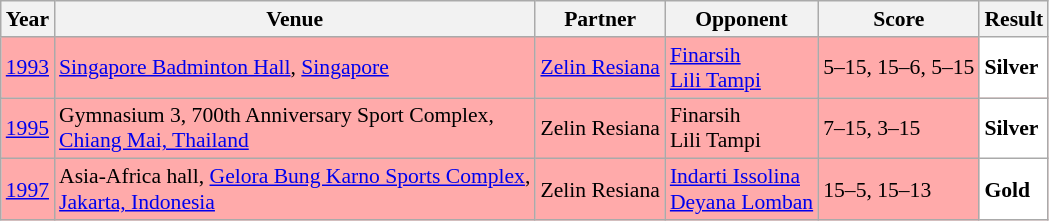<table class="sortable wikitable" style="font-size: 90%;">
<tr>
<th>Year</th>
<th>Venue</th>
<th>Partner</th>
<th>Opponent</th>
<th>Score</th>
<th>Result</th>
</tr>
<tr style="background:#FFAAAA">
<td align="center"><a href='#'>1993</a></td>
<td align="left"><a href='#'>Singapore Badminton Hall</a>, <a href='#'>Singapore</a></td>
<td align="left"> <a href='#'>Zelin Resiana</a></td>
<td align="left"> <a href='#'>Finarsih</a> <br>  <a href='#'>Lili Tampi</a></td>
<td align="left">5–15, 15–6, 5–15</td>
<td style="text-align:left; background:white"> <strong>Silver</strong></td>
</tr>
<tr style="background:#FFAAAA">
<td align="center"><a href='#'>1995</a></td>
<td align="left">Gymnasium 3, 700th Anniversary Sport Complex,<br> <a href='#'>Chiang Mai, Thailand</a></td>
<td align="left"> Zelin Resiana</td>
<td align="left"> Finarsih <br>  Lili Tampi</td>
<td align="left">7–15, 3–15</td>
<td style="text-align:left; background:white"> <strong>Silver</strong></td>
</tr>
<tr style="background:#FFAAAA">
<td align="center"><a href='#'>1997</a></td>
<td align="left">Asia-Africa hall, <a href='#'>Gelora Bung Karno Sports Complex</a>,<br> <a href='#'>Jakarta, Indonesia</a></td>
<td align="left"> Zelin Resiana</td>
<td align="left"> <a href='#'>Indarti Issolina</a> <br>  <a href='#'>Deyana Lomban</a></td>
<td align="left">15–5, 15–13</td>
<td style="text-align:left; background:white"> <strong>Gold</strong></td>
</tr>
</table>
